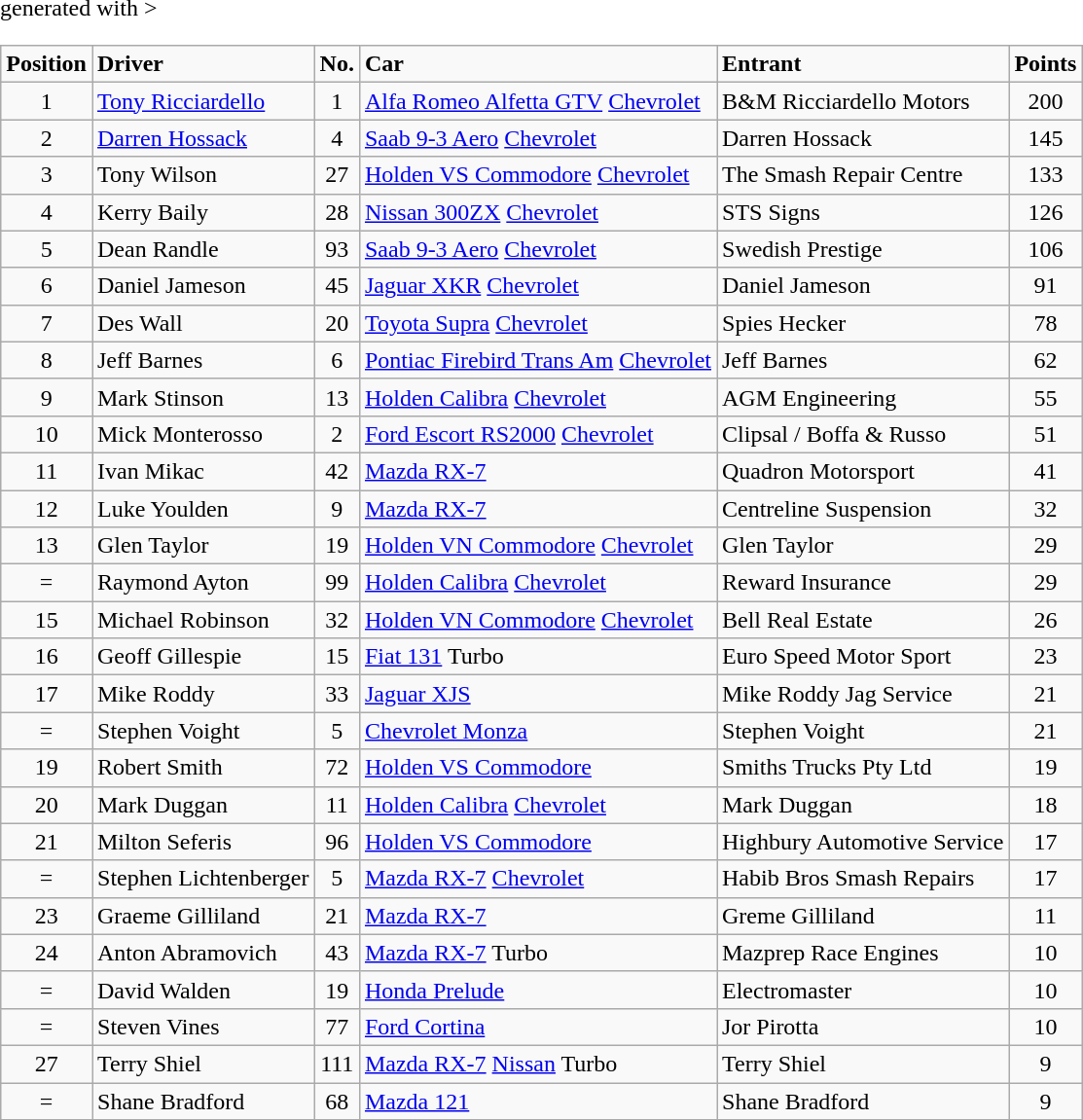<table class="wikitable" <hiddentext>generated with >
<tr style="font-weight:bold">
<td align="center">Position</td>
<td>Driver</td>
<td align="center">No.</td>
<td>Car</td>
<td>Entrant</td>
<td align="center">Points</td>
</tr>
<tr>
<td height="11" align="center">1</td>
<td><a href='#'>Tony Ricciardello</a></td>
<td align="center">1</td>
<td><a href='#'>Alfa Romeo Alfetta GTV</a> <a href='#'>Chevrolet</a></td>
<td>B&M Ricciardello Motors</td>
<td align="center">200</td>
</tr>
<tr>
<td height="11" align="center">2</td>
<td><a href='#'>Darren Hossack</a></td>
<td align="center">4</td>
<td><a href='#'>Saab 9-3 Aero</a> <a href='#'>Chevrolet</a></td>
<td>Darren Hossack</td>
<td align="center">145</td>
</tr>
<tr>
<td height="11" align="center">3</td>
<td>Tony Wilson</td>
<td align="center">27</td>
<td><a href='#'>Holden VS Commodore</a> <a href='#'>Chevrolet</a></td>
<td>The Smash Repair Centre</td>
<td align="center">133</td>
</tr>
<tr>
<td height="11" align="center">4</td>
<td>Kerry Baily</td>
<td align="center">28</td>
<td><a href='#'>Nissan 300ZX</a> <a href='#'>Chevrolet</a></td>
<td>STS Signs</td>
<td align="center">126</td>
</tr>
<tr>
<td height="11" align="center">5</td>
<td>Dean Randle</td>
<td align="center">93</td>
<td><a href='#'>Saab 9-3 Aero</a> <a href='#'>Chevrolet</a></td>
<td>Swedish Prestige</td>
<td align="center">106</td>
</tr>
<tr>
<td height="11" align="center">6</td>
<td>Daniel Jameson</td>
<td align="center">45</td>
<td><a href='#'>Jaguar XKR</a> <a href='#'>Chevrolet</a></td>
<td>Daniel Jameson</td>
<td align="center">91</td>
</tr>
<tr>
<td height="11" align="center">7</td>
<td>Des Wall</td>
<td align="center">20</td>
<td><a href='#'>Toyota Supra</a> <a href='#'>Chevrolet</a></td>
<td>Spies Hecker</td>
<td align="center">78</td>
</tr>
<tr>
<td height="11" align="center">8</td>
<td>Jeff Barnes</td>
<td align="center">6</td>
<td><a href='#'>Pontiac Firebird Trans Am</a> <a href='#'>Chevrolet</a></td>
<td>Jeff Barnes</td>
<td align="center">62</td>
</tr>
<tr>
<td height="11" align="center">9</td>
<td>Mark Stinson</td>
<td align="center">13</td>
<td><a href='#'>Holden Calibra</a> <a href='#'>Chevrolet</a></td>
<td>AGM Engineering</td>
<td align="center">55</td>
</tr>
<tr>
<td height="11" align="center">10</td>
<td>Mick Monterosso</td>
<td align="center">2</td>
<td><a href='#'>Ford Escort RS2000</a> <a href='#'>Chevrolet</a></td>
<td>Clipsal / Boffa & Russo</td>
<td align="center">51</td>
</tr>
<tr>
<td height="11" align="center">11</td>
<td>Ivan Mikac</td>
<td align="center">42</td>
<td><a href='#'>Mazda RX-7</a></td>
<td>Quadron Motorsport</td>
<td align="center">41</td>
</tr>
<tr>
<td height="11" align="center">12</td>
<td>Luke Youlden</td>
<td align="center">9</td>
<td><a href='#'>Mazda RX-7</a></td>
<td>Centreline Suspension</td>
<td align="center">32</td>
</tr>
<tr>
<td height="11" align="center">13</td>
<td>Glen Taylor</td>
<td align="center">19</td>
<td><a href='#'>Holden VN Commodore</a> <a href='#'>Chevrolet</a></td>
<td>Glen Taylor</td>
<td align="center">29</td>
</tr>
<tr>
<td height="11" align="center">=</td>
<td>Raymond Ayton</td>
<td align="center">99</td>
<td><a href='#'>Holden Calibra</a> <a href='#'>Chevrolet</a></td>
<td>Reward Insurance</td>
<td align="center">29</td>
</tr>
<tr>
<td height="11" align="center">15</td>
<td>Michael Robinson</td>
<td align="center">32</td>
<td><a href='#'>Holden VN Commodore</a> <a href='#'>Chevrolet</a></td>
<td>Bell Real Estate</td>
<td align="center">26</td>
</tr>
<tr>
<td height="11" align="center">16</td>
<td>Geoff Gillespie</td>
<td align="center">15</td>
<td><a href='#'>Fiat 131</a> Turbo</td>
<td>Euro Speed Motor Sport</td>
<td align="center">23</td>
</tr>
<tr>
<td height="11" align="center">17</td>
<td>Mike Roddy</td>
<td align="center">33</td>
<td><a href='#'>Jaguar XJS</a></td>
<td>Mike Roddy Jag Service</td>
<td align="center">21</td>
</tr>
<tr>
<td height="11" align="center">=</td>
<td>Stephen Voight</td>
<td align="center">5</td>
<td><a href='#'>Chevrolet Monza</a></td>
<td>Stephen Voight</td>
<td align="center">21</td>
</tr>
<tr>
<td height="11" align="center">19</td>
<td>Robert Smith</td>
<td align="center">72</td>
<td><a href='#'>Holden VS Commodore</a></td>
<td>Smiths Trucks Pty Ltd</td>
<td align="center">19</td>
</tr>
<tr>
<td height="11" align="center">20</td>
<td>Mark Duggan</td>
<td align="center">11</td>
<td><a href='#'>Holden Calibra</a> <a href='#'>Chevrolet</a></td>
<td>Mark Duggan</td>
<td align="center">18</td>
</tr>
<tr>
<td height="11" align="center">21</td>
<td>Milton Seferis</td>
<td align="center">96</td>
<td><a href='#'>Holden VS Commodore</a></td>
<td>Highbury Automotive Service</td>
<td align="center">17</td>
</tr>
<tr>
<td height="11" align="center">=</td>
<td>Stephen Lichtenberger</td>
<td align="center">5</td>
<td><a href='#'>Mazda RX-7</a> <a href='#'>Chevrolet</a></td>
<td>Habib Bros Smash Repairs</td>
<td align="center">17</td>
</tr>
<tr>
<td height="11" align="center">23</td>
<td>Graeme Gilliland</td>
<td align="center">21</td>
<td><a href='#'>Mazda RX-7</a></td>
<td>Greme Gilliland</td>
<td align="center">11</td>
</tr>
<tr>
<td height="11" align="center">24</td>
<td>Anton Abramovich</td>
<td align="center">43</td>
<td><a href='#'>Mazda RX-7</a> Turbo</td>
<td>Mazprep Race Engines</td>
<td align="center">10</td>
</tr>
<tr>
<td height="11" align="center">=</td>
<td>David Walden</td>
<td align="center">19</td>
<td><a href='#'>Honda Prelude</a></td>
<td>Electromaster</td>
<td align="center">10</td>
</tr>
<tr>
<td height="11" align="center">=</td>
<td>Steven Vines</td>
<td align="center">77</td>
<td><a href='#'>Ford Cortina</a></td>
<td>Jor Pirotta</td>
<td align="center">10</td>
</tr>
<tr>
<td height="11" align="center">27</td>
<td>Terry Shiel</td>
<td align="center">111</td>
<td><a href='#'>Mazda RX-7</a> <a href='#'>Nissan</a> Turbo</td>
<td>Terry Shiel</td>
<td align="center">9</td>
</tr>
<tr>
<td height="11" align="center">=</td>
<td>Shane Bradford</td>
<td align="center">68</td>
<td><a href='#'>Mazda 121</a></td>
<td>Shane Bradford</td>
<td align="center">9</td>
</tr>
</table>
